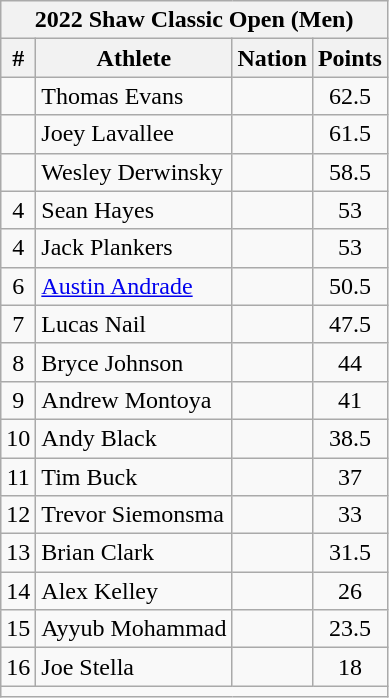<table class="wikitable" style="display: inline-table;text-align:center;">
<tr>
<th colspan="4">2022 Shaw Classic Open (Men)</th>
</tr>
<tr>
<th scope="col" style="width: 10px;">#</th>
<th scope="col">Athlete</th>
<th scope="col">Nation</th>
<th scope="col">Points</th>
</tr>
<tr>
<td></td>
<td align=left>Thomas Evans</td>
<td align=left></td>
<td>62.5</td>
</tr>
<tr>
<td></td>
<td align=left>Joey Lavallee</td>
<td align=left></td>
<td>61.5</td>
</tr>
<tr>
<td></td>
<td align=left>Wesley Derwinsky</td>
<td align=left></td>
<td>58.5</td>
</tr>
<tr>
<td>4</td>
<td align=left>Sean Hayes</td>
<td align=left></td>
<td>53</td>
</tr>
<tr>
<td>4</td>
<td align=left>Jack Plankers</td>
<td align=left></td>
<td>53</td>
</tr>
<tr>
<td>6</td>
<td align=left><a href='#'>Austin Andrade</a></td>
<td align=left></td>
<td>50.5</td>
</tr>
<tr>
<td>7</td>
<td align=left>Lucas Nail</td>
<td align=left></td>
<td>47.5</td>
</tr>
<tr>
<td>8</td>
<td align=left>Bryce Johnson</td>
<td align=left></td>
<td>44</td>
</tr>
<tr>
<td>9</td>
<td align=left>Andrew Montoya</td>
<td align=left></td>
<td>41</td>
</tr>
<tr>
<td>10</td>
<td align=left>Andy Black</td>
<td align=left></td>
<td>38.5</td>
</tr>
<tr>
<td>11</td>
<td align=left>Tim Buck</td>
<td align=left></td>
<td>37</td>
</tr>
<tr>
<td>12</td>
<td align=left>Trevor Siemonsma</td>
<td align=left></td>
<td>33</td>
</tr>
<tr>
<td>13</td>
<td align=left>Brian Clark</td>
<td align=left></td>
<td>31.5</td>
</tr>
<tr>
<td>14</td>
<td align=left>Alex Kelley</td>
<td align=left></td>
<td>26</td>
</tr>
<tr>
<td>15</td>
<td align=left>Ayyub Mohammad</td>
<td align=left></td>
<td>23.5</td>
</tr>
<tr>
<td>16</td>
<td align=left>Joe Stella</td>
<td align=left></td>
<td>18</td>
</tr>
<tr class="sortbottom">
<td colspan="4"></td>
</tr>
</table>
